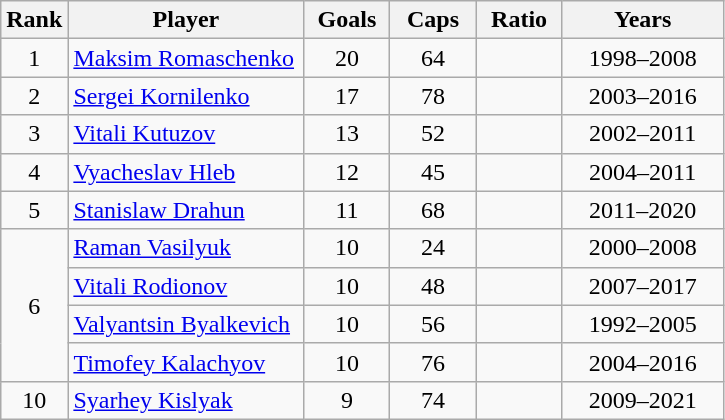<table class="wikitable sortable" style="text-align: center;">
<tr>
<th width=30>Rank</th>
<th width=150>Player</th>
<th width=50>Goals</th>
<th width=50>Caps</th>
<th width=50>Ratio</th>
<th width=100>Years</th>
</tr>
<tr>
<td>1</td>
<td align="left"><a href='#'>Maksim Romaschenko</a></td>
<td>20</td>
<td>64</td>
<td></td>
<td>1998–2008</td>
</tr>
<tr>
<td>2</td>
<td align="left"><a href='#'>Sergei Kornilenko</a></td>
<td>17</td>
<td>78</td>
<td></td>
<td>2003–2016</td>
</tr>
<tr>
<td>3</td>
<td align="left"><a href='#'>Vitali Kutuzov</a></td>
<td>13</td>
<td>52</td>
<td></td>
<td>2002–2011</td>
</tr>
<tr>
<td>4</td>
<td align="left"><a href='#'>Vyacheslav Hleb</a></td>
<td>12</td>
<td>45</td>
<td></td>
<td>2004–2011</td>
</tr>
<tr>
<td>5</td>
<td align="left"><a href='#'>Stanislaw Drahun</a></td>
<td>11</td>
<td>68</td>
<td></td>
<td>2011–2020</td>
</tr>
<tr>
<td rowspan="4">6</td>
<td align="left"><a href='#'>Raman Vasilyuk</a></td>
<td>10</td>
<td>24</td>
<td></td>
<td>2000–2008</td>
</tr>
<tr>
<td align="left"><a href='#'>Vitali Rodionov</a></td>
<td>10</td>
<td>48</td>
<td></td>
<td>2007–2017</td>
</tr>
<tr>
<td align="left"><a href='#'>Valyantsin Byalkevich</a></td>
<td>10</td>
<td>56</td>
<td></td>
<td>1992–2005</td>
</tr>
<tr>
<td align="left"><a href='#'>Timofey Kalachyov</a></td>
<td>10</td>
<td>76</td>
<td></td>
<td>2004–2016</td>
</tr>
<tr>
<td>10</td>
<td align="left"><a href='#'>Syarhey Kislyak</a></td>
<td>9</td>
<td>74</td>
<td></td>
<td>2009–2021</td>
</tr>
</table>
